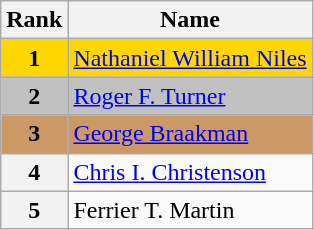<table class="wikitable">
<tr>
<th>Rank</th>
<th>Name</th>
</tr>
<tr bgcolor="gold">
<td align="center"><strong>1</strong></td>
<td><a href='#'>Nathaniel William Niles</a></td>
</tr>
<tr bgcolor="silver">
<td align="center"><strong>2</strong></td>
<td><a href='#'>Roger F. Turner</a></td>
</tr>
<tr bgcolor="cc9966">
<td align="center"><strong>3</strong></td>
<td><a href='#'>George Braakman</a></td>
</tr>
<tr>
<th>4</th>
<td><a href='#'>Chris I. Christenson</a></td>
</tr>
<tr>
<th>5</th>
<td>Ferrier T. Martin</td>
</tr>
</table>
